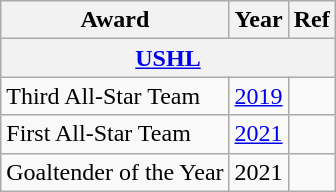<table class="wikitable">
<tr>
<th>Award</th>
<th>Year</th>
<th>Ref</th>
</tr>
<tr>
<th colspan="3"><a href='#'>USHL</a></th>
</tr>
<tr>
<td>Third All-Star Team</td>
<td><a href='#'>2019</a></td>
<td></td>
</tr>
<tr>
<td>First All-Star Team</td>
<td><a href='#'>2021</a></td>
<td></td>
</tr>
<tr>
<td>Goaltender of the Year</td>
<td>2021</td>
<td></td>
</tr>
</table>
